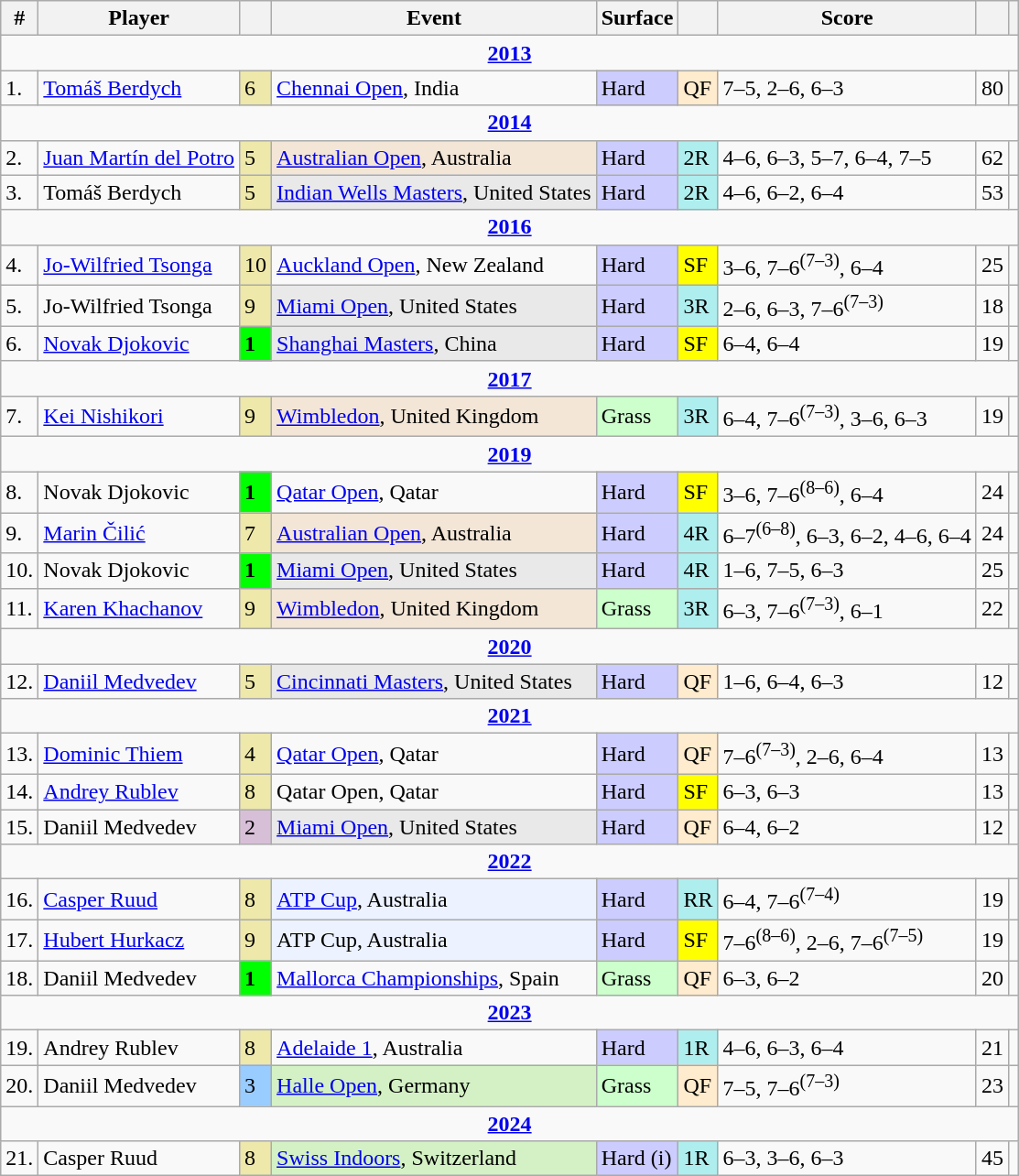<table class="wikitable sortable">
<tr>
<th class="unsortable">#</th>
<th>Player</th>
<th></th>
<th>Event</th>
<th>Surface</th>
<th class="unsortable"></th>
<th class="unsortable">Score</th>
<th class="unsortable"></th>
<th class="unsortable"></th>
</tr>
<tr>
<td colspan=9 style=text-align:center><strong><a href='#'>2013</a></strong></td>
</tr>
<tr>
<td>1.</td>
<td> <a href='#'>Tomáš Berdych</a></td>
<td style=background:#eee8aa>6</td>
<td><a href='#'>Chennai Open</a>, India</td>
<td style=background:#ccf>Hard</td>
<td style=background:#ffebcd>QF</td>
<td>7–5, 2–6, 6–3</td>
<td style=text-align:center>80</td>
<td></td>
</tr>
<tr>
<td colspan=9 style=text-align:center><strong><a href='#'>2014</a></strong></td>
</tr>
<tr>
<td>2.</td>
<td> <a href='#'>Juan Martín del Potro</a></td>
<td style=background:#eee8aa>5</td>
<td style=background:#f3e6d7><a href='#'>Australian Open</a>, Australia</td>
<td style=background:#ccf>Hard</td>
<td style=background:#afeeee>2R</td>
<td>4–6, 6–3, 5–7, 6–4, 7–5</td>
<td style=text-align:center>62</td>
<td></td>
</tr>
<tr>
<td>3.</td>
<td> Tomáš Berdych</td>
<td style=background:#eee8aa>5</td>
<td style=background:#e9e9e9><a href='#'>Indian Wells Masters</a>, United States</td>
<td style=background:#ccf>Hard</td>
<td style=background:#afeeee>2R</td>
<td>4–6, 6–2, 6–4</td>
<td style=text-align:center>53</td>
<td></td>
</tr>
<tr>
<td colspan=9 style=text-align:center><strong><a href='#'>2016</a></strong></td>
</tr>
<tr>
<td>4.</td>
<td> <a href='#'>Jo-Wilfried Tsonga</a></td>
<td style=background:#eee8aa>10</td>
<td><a href='#'>Auckland Open</a>, New Zealand</td>
<td style=background:#ccf>Hard</td>
<td style=background:yellow>SF</td>
<td>3–6, 7–6<sup>(7–3)</sup>, 6–4</td>
<td style=text-align:center>25</td>
<td></td>
</tr>
<tr>
<td>5.</td>
<td> Jo-Wilfried Tsonga</td>
<td style=background:#eee8aa>9</td>
<td style=background:#e9e9e9><a href='#'>Miami Open</a>, United States</td>
<td style=background:#ccf>Hard</td>
<td style=background:#afeeee>3R</td>
<td>2–6, 6–3, 7–6<sup>(7–3)</sup></td>
<td style=text-align:center>18</td>
<td></td>
</tr>
<tr>
<td>6.</td>
<td> <a href='#'>Novak Djokovic</a></td>
<td style=background:lime><strong>1</strong></td>
<td style=background:#e9e9e9><a href='#'>Shanghai Masters</a>, China</td>
<td style=background:#ccf>Hard</td>
<td style=background:yellow>SF</td>
<td>6–4, 6–4</td>
<td style=text-align:center>19</td>
<td></td>
</tr>
<tr>
<td colspan=9 style=text-align:center><strong><a href='#'>2017</a></strong></td>
</tr>
<tr>
<td>7.</td>
<td> <a href='#'>Kei Nishikori</a></td>
<td style=background:#eee8aa>9</td>
<td style=background:#f3e6d7><a href='#'>Wimbledon</a>, United Kingdom</td>
<td style=background:#cfc>Grass</td>
<td style=background:#afeeee>3R</td>
<td>6–4, 7–6<sup>(7–3)</sup>, 3–6, 6–3</td>
<td style=text-align:center>19</td>
<td></td>
</tr>
<tr>
<td colspan=9 style=text-align:center><strong><a href='#'>2019</a></strong></td>
</tr>
<tr>
<td>8.</td>
<td> Novak Djokovic</td>
<td style=background:lime><strong>1</strong></td>
<td><a href='#'>Qatar Open</a>, Qatar</td>
<td style=background:#ccf>Hard</td>
<td style=background:yellow>SF</td>
<td>3–6, 7–6<sup>(8–6)</sup>, 6–4</td>
<td style=text-align:center>24</td>
<td></td>
</tr>
<tr>
<td>9.</td>
<td> <a href='#'>Marin Čilić</a></td>
<td style=background:#eee8aa>7</td>
<td style=background:#f3e6d7><a href='#'>Australian Open</a>, Australia</td>
<td style=background:#ccf>Hard</td>
<td style=background:#afeeee>4R</td>
<td>6–7<sup>(6–8)</sup>, 6–3, 6–2, 4–6, 6–4</td>
<td style=text-align:center>24</td>
<td></td>
</tr>
<tr>
<td>10.</td>
<td> Novak Djokovic</td>
<td style=background:lime><strong>1</strong></td>
<td style=background:#e9e9e9><a href='#'>Miami Open</a>, United States</td>
<td style=background:#ccf>Hard</td>
<td style=background:#afeeee>4R</td>
<td>1–6, 7–5, 6–3</td>
<td style=text-align:center>25</td>
<td></td>
</tr>
<tr>
<td>11.</td>
<td> <a href='#'>Karen Khachanov</a></td>
<td style=background:#eee8aa>9</td>
<td style=background:#f3e6d7><a href='#'>Wimbledon</a>, United Kingdom</td>
<td style=background:#cfc>Grass</td>
<td style=background:#afeeee>3R</td>
<td>6–3, 7–6<sup>(7–3)</sup>, 6–1</td>
<td style=text-align:center>22</td>
<td></td>
</tr>
<tr>
<td colspan=9 style=text-align:center><strong><a href='#'>2020</a></strong></td>
</tr>
<tr>
<td>12.</td>
<td> <a href='#'>Daniil Medvedev</a></td>
<td style=background:#eee8aa>5</td>
<td style=background:#e9e9e9><a href='#'>Cincinnati Masters</a>, United States</td>
<td style=background:#ccf>Hard</td>
<td style=background:#ffebcd>QF</td>
<td>1–6, 6–4, 6–3</td>
<td style=text-align:center>12</td>
<td></td>
</tr>
<tr>
<td colspan=9 style=text-align:center><strong><a href='#'>2021</a></strong></td>
</tr>
<tr>
<td>13.</td>
<td> <a href='#'>Dominic Thiem</a></td>
<td style=background:#eee8aa>4</td>
<td><a href='#'>Qatar Open</a>, Qatar</td>
<td style=background:#ccf>Hard</td>
<td style=background:#ffebcd>QF</td>
<td>7–6<sup>(7–3)</sup>, 2–6, 6–4</td>
<td style=text-align:center>13</td>
<td></td>
</tr>
<tr>
<td>14.</td>
<td> <a href='#'>Andrey Rublev</a></td>
<td style=background:#eee8aa>8</td>
<td>Qatar Open, Qatar</td>
<td style=background:#ccf>Hard</td>
<td style=background:yellow>SF</td>
<td>6–3, 6–3</td>
<td style=text-align:center>13</td>
<td></td>
</tr>
<tr>
<td>15.</td>
<td> Daniil Medvedev</td>
<td style=background:thistle>2</td>
<td style=background:#e9e9e9><a href='#'>Miami Open</a>, United States</td>
<td style=background:#ccf>Hard</td>
<td style=background:#ffebcd>QF</td>
<td>6–4, 6–2</td>
<td style=text-align:center>12</td>
<td></td>
</tr>
<tr>
<td colspan=9 style=text-align:center><strong><a href='#'>2022</a></strong></td>
</tr>
<tr>
<td>16.</td>
<td> <a href='#'>Casper Ruud</a></td>
<td style=background:#eee8aa>8</td>
<td style=background:#ecf2ff><a href='#'>ATP Cup</a>, Australia</td>
<td style=background:#ccf>Hard</td>
<td style=background:#afeeee>RR</td>
<td>6–4, 7–6<sup>(7–4)</sup></td>
<td style=text-align:center>19</td>
<td></td>
</tr>
<tr>
<td>17.</td>
<td> <a href='#'>Hubert Hurkacz</a></td>
<td style=background:#eee8aa>9</td>
<td style=background:#ecf2ff>ATP Cup, Australia</td>
<td style=background:#ccf>Hard</td>
<td style=background:yellow>SF</td>
<td>7–6<sup>(8–6)</sup>, 2–6, 7–6<sup>(7–5)</sup></td>
<td style=text-align:center>19</td>
<td></td>
</tr>
<tr>
<td>18.</td>
<td> Daniil Medvedev</td>
<td style=background:lime><strong>1</strong></td>
<td><a href='#'>Mallorca Championships</a>, Spain</td>
<td style=background:#ccffcc>Grass</td>
<td style=background:#ffebcd>QF</td>
<td>6–3, 6–2</td>
<td style=text-align:center>20</td>
<td></td>
</tr>
<tr>
<td colspan=9 style=text-align:center><strong><a href='#'>2023</a></strong></td>
</tr>
<tr>
<td>19.</td>
<td> Andrey Rublev</td>
<td style=background:#eee8aa>8</td>
<td><a href='#'>Adelaide 1</a>, Australia</td>
<td style=background:#ccf>Hard</td>
<td style=background:#afeeee>1R</td>
<td>4–6, 6–3, 6–4</td>
<td style=text-align:center>21</td>
<td></td>
</tr>
<tr>
<td>20.</td>
<td> Daniil Medvedev</td>
<td style=background:#9cf>3</td>
<td style=background:#d4f1c5><a href='#'>Halle Open</a>, Germany</td>
<td style=background:#cfc>Grass</td>
<td style=background:#ffebcd>QF</td>
<td>7–5, 7–6<sup>(7–3)</sup></td>
<td style=text-align:center>23</td>
<td></td>
</tr>
<tr>
<td colspan=9 style=text-align:center><strong><a href='#'>2024</a></strong></td>
</tr>
<tr>
<td>21.</td>
<td> Casper Ruud</td>
<td style=background:#eee8aa>8</td>
<td style=background:#d4f1c5><a href='#'>Swiss Indoors</a>, Switzerland</td>
<td style=background:#ccccff>Hard (i)</td>
<td style=background:#afeeee>1R</td>
<td>6–3, 3–6, 6–3</td>
<td style=text-align:center>45</td>
<td></td>
</tr>
</table>
